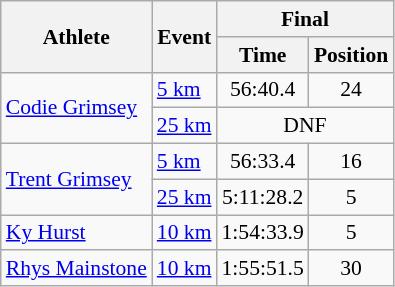<table class="wikitable" border="1" style="font-size:90%">
<tr>
<th rowspan=2>Athlete</th>
<th rowspan=2>Event</th>
<th colspan=2>Final</th>
</tr>
<tr>
<th>Time</th>
<th>Position</th>
</tr>
<tr>
<td rowspan=2><a href='#'>Codie Grimsey</a></td>
<td><a href='#'>5 km</a></td>
<td align=center>56:40.4</td>
<td align=center>24</td>
</tr>
<tr>
<td><a href='#'>25 km</a></td>
<td align=center colspan=2>DNF</td>
</tr>
<tr>
<td rowspan=2><a href='#'>Trent Grimsey</a></td>
<td><a href='#'>5 km</a></td>
<td align=center>56:33.4</td>
<td align=center>16</td>
</tr>
<tr>
<td><a href='#'>25 km</a></td>
<td align=center>5:11:28.2</td>
<td align=center>5</td>
</tr>
<tr>
<td rowspan=1><a href='#'>Ky Hurst</a></td>
<td><a href='#'>10 km</a></td>
<td align=center>1:54:33.9</td>
<td align=center>5</td>
</tr>
<tr>
<td rowspan=1><a href='#'>Rhys Mainstone</a></td>
<td><a href='#'>10 km</a></td>
<td align=center>1:55:51.5</td>
<td align=center>30</td>
</tr>
</table>
